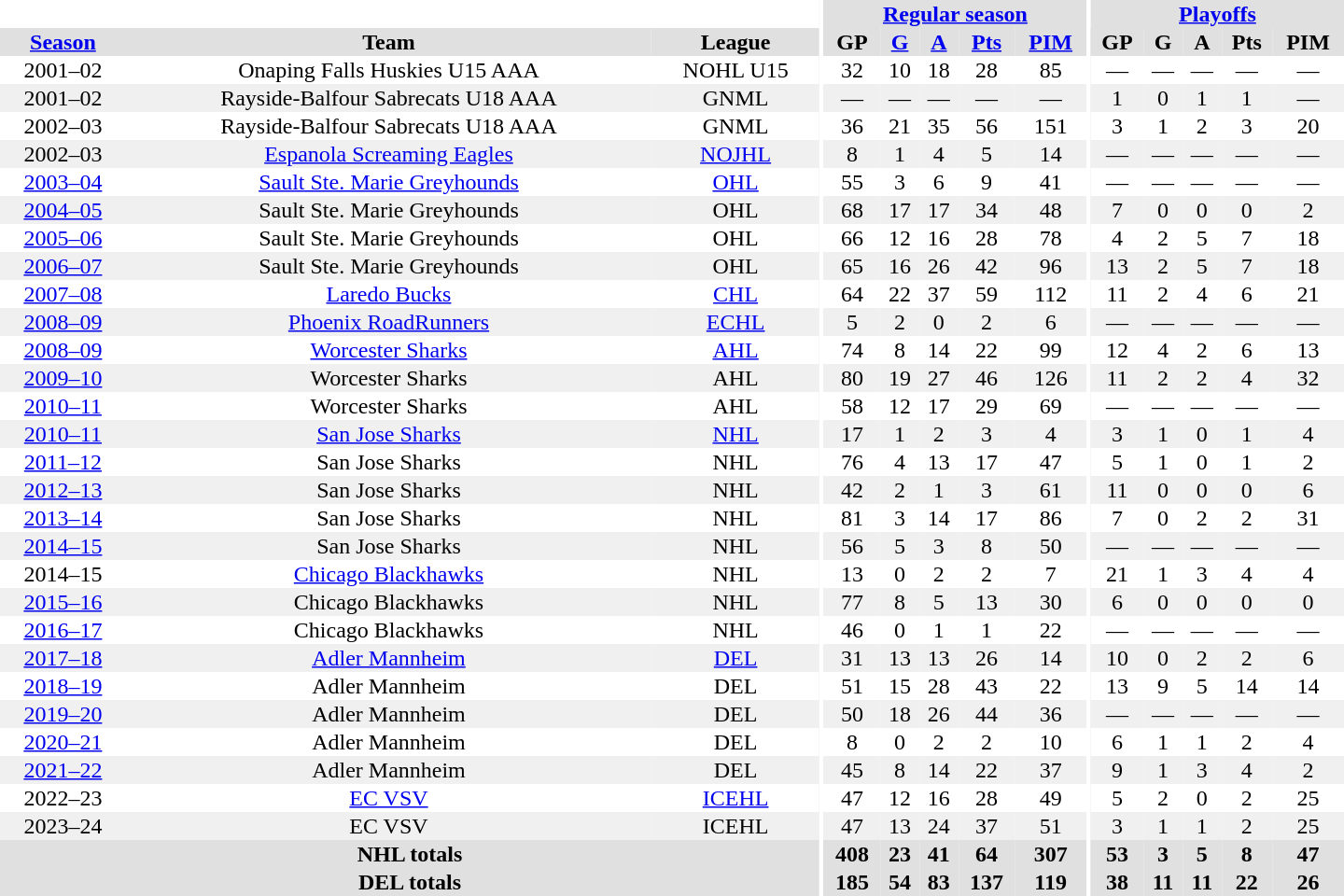<table border="0" cellpadding="1" cellspacing="0" style="text-align:center; width:60em">
<tr bgcolor="#e0e0e0">
<th colspan="3" bgcolor="#ffffff"></th>
<th rowspan="99" bgcolor="#ffffff"></th>
<th colspan="5"><a href='#'>Regular season</a></th>
<th rowspan="99" bgcolor="#ffffff"></th>
<th colspan="5"><a href='#'>Playoffs</a></th>
</tr>
<tr bgcolor="#e0e0e0">
<th><a href='#'>Season</a></th>
<th>Team</th>
<th>League</th>
<th>GP</th>
<th><a href='#'>G</a></th>
<th><a href='#'>A</a></th>
<th><a href='#'>Pts</a></th>
<th><a href='#'>PIM</a></th>
<th>GP</th>
<th>G</th>
<th>A</th>
<th>Pts</th>
<th>PIM</th>
</tr>
<tr>
<td>2001–02</td>
<td>Onaping Falls Huskies U15 AAA</td>
<td>NOHL U15</td>
<td>32</td>
<td>10</td>
<td>18</td>
<td>28</td>
<td>85</td>
<td>—</td>
<td>—</td>
<td>—</td>
<td>—</td>
<td>—</td>
</tr>
<tr bgcolor="#f0f0f0">
<td>2001–02</td>
<td>Rayside-Balfour Sabrecats U18 AAA</td>
<td>GNML</td>
<td>—</td>
<td>—</td>
<td>—</td>
<td>—</td>
<td>—</td>
<td>1</td>
<td>0</td>
<td>1</td>
<td>1</td>
<td>—</td>
</tr>
<tr>
<td>2002–03</td>
<td>Rayside-Balfour Sabrecats U18 AAA</td>
<td>GNML</td>
<td>36</td>
<td>21</td>
<td>35</td>
<td>56</td>
<td>151</td>
<td>3</td>
<td>1</td>
<td>2</td>
<td>3</td>
<td>20</td>
</tr>
<tr bgcolor="#f0f0f0">
<td>2002–03</td>
<td><a href='#'>Espanola Screaming Eagles</a></td>
<td><a href='#'>NOJHL</a></td>
<td>8</td>
<td>1</td>
<td>4</td>
<td>5</td>
<td>14</td>
<td>—</td>
<td>—</td>
<td>—</td>
<td>—</td>
<td>—</td>
</tr>
<tr>
<td><a href='#'>2003–04</a></td>
<td><a href='#'>Sault Ste. Marie Greyhounds</a></td>
<td><a href='#'>OHL</a></td>
<td>55</td>
<td>3</td>
<td>6</td>
<td>9</td>
<td>41</td>
<td>—</td>
<td>—</td>
<td>—</td>
<td>—</td>
<td>—</td>
</tr>
<tr bgcolor="#f0f0f0">
<td><a href='#'>2004–05</a></td>
<td>Sault Ste. Marie Greyhounds</td>
<td>OHL</td>
<td>68</td>
<td>17</td>
<td>17</td>
<td>34</td>
<td>48</td>
<td>7</td>
<td>0</td>
<td>0</td>
<td>0</td>
<td>2</td>
</tr>
<tr>
<td><a href='#'>2005–06</a></td>
<td>Sault Ste. Marie Greyhounds</td>
<td>OHL</td>
<td>66</td>
<td>12</td>
<td>16</td>
<td>28</td>
<td>78</td>
<td>4</td>
<td>2</td>
<td>5</td>
<td>7</td>
<td>18</td>
</tr>
<tr bgcolor="#f0f0f0">
<td><a href='#'>2006–07</a></td>
<td>Sault Ste. Marie Greyhounds</td>
<td>OHL</td>
<td>65</td>
<td>16</td>
<td>26</td>
<td>42</td>
<td>96</td>
<td>13</td>
<td>2</td>
<td>5</td>
<td>7</td>
<td>18</td>
</tr>
<tr>
<td><a href='#'>2007–08</a></td>
<td><a href='#'>Laredo Bucks</a></td>
<td><a href='#'>CHL</a></td>
<td>64</td>
<td>22</td>
<td>37</td>
<td>59</td>
<td>112</td>
<td>11</td>
<td>2</td>
<td>4</td>
<td>6</td>
<td>21</td>
</tr>
<tr bgcolor="#f0f0f0">
<td><a href='#'>2008–09</a></td>
<td><a href='#'>Phoenix RoadRunners</a></td>
<td><a href='#'>ECHL</a></td>
<td>5</td>
<td>2</td>
<td>0</td>
<td>2</td>
<td>6</td>
<td>—</td>
<td>—</td>
<td>—</td>
<td>—</td>
<td>—</td>
</tr>
<tr>
<td><a href='#'>2008–09</a></td>
<td><a href='#'>Worcester Sharks</a></td>
<td><a href='#'>AHL</a></td>
<td>74</td>
<td>8</td>
<td>14</td>
<td>22</td>
<td>99</td>
<td>12</td>
<td>4</td>
<td>2</td>
<td>6</td>
<td>13</td>
</tr>
<tr bgcolor="#f0f0f0">
<td><a href='#'>2009–10</a></td>
<td>Worcester Sharks</td>
<td>AHL</td>
<td>80</td>
<td>19</td>
<td>27</td>
<td>46</td>
<td>126</td>
<td>11</td>
<td>2</td>
<td>2</td>
<td>4</td>
<td>32</td>
</tr>
<tr>
<td><a href='#'>2010–11</a></td>
<td>Worcester Sharks</td>
<td>AHL</td>
<td>58</td>
<td>12</td>
<td>17</td>
<td>29</td>
<td>69</td>
<td>—</td>
<td>—</td>
<td>—</td>
<td>—</td>
<td>—</td>
</tr>
<tr bgcolor="#f0f0f0">
<td><a href='#'>2010–11</a></td>
<td><a href='#'>San Jose Sharks</a></td>
<td><a href='#'>NHL</a></td>
<td>17</td>
<td>1</td>
<td>2</td>
<td>3</td>
<td>4</td>
<td>3</td>
<td>1</td>
<td>0</td>
<td>1</td>
<td>4</td>
</tr>
<tr>
<td><a href='#'>2011–12</a></td>
<td>San Jose Sharks</td>
<td>NHL</td>
<td>76</td>
<td>4</td>
<td>13</td>
<td>17</td>
<td>47</td>
<td>5</td>
<td>1</td>
<td>0</td>
<td>1</td>
<td>2</td>
</tr>
<tr bgcolor="#f0f0f0">
<td><a href='#'>2012–13</a></td>
<td>San Jose Sharks</td>
<td>NHL</td>
<td>42</td>
<td>2</td>
<td>1</td>
<td>3</td>
<td>61</td>
<td>11</td>
<td>0</td>
<td>0</td>
<td>0</td>
<td>6</td>
</tr>
<tr>
<td><a href='#'>2013–14</a></td>
<td>San Jose Sharks</td>
<td>NHL</td>
<td>81</td>
<td>3</td>
<td>14</td>
<td>17</td>
<td>86</td>
<td>7</td>
<td>0</td>
<td>2</td>
<td>2</td>
<td>31</td>
</tr>
<tr bgcolor="#f0f0f0">
<td><a href='#'>2014–15</a></td>
<td>San Jose Sharks</td>
<td>NHL</td>
<td>56</td>
<td>5</td>
<td>3</td>
<td>8</td>
<td>50</td>
<td>—</td>
<td>—</td>
<td>—</td>
<td>—</td>
<td>—</td>
</tr>
<tr>
<td>2014–15</td>
<td><a href='#'>Chicago Blackhawks</a></td>
<td>NHL</td>
<td>13</td>
<td>0</td>
<td>2</td>
<td>2</td>
<td>7</td>
<td>21</td>
<td>1</td>
<td>3</td>
<td>4</td>
<td>4</td>
</tr>
<tr bgcolor="#f0f0f0">
<td><a href='#'>2015–16</a></td>
<td>Chicago Blackhawks</td>
<td>NHL</td>
<td>77</td>
<td>8</td>
<td>5</td>
<td>13</td>
<td>30</td>
<td>6</td>
<td>0</td>
<td>0</td>
<td>0</td>
<td>0</td>
</tr>
<tr>
<td><a href='#'>2016–17</a></td>
<td>Chicago Blackhawks</td>
<td>NHL</td>
<td>46</td>
<td>0</td>
<td>1</td>
<td>1</td>
<td>22</td>
<td>—</td>
<td>—</td>
<td>—</td>
<td>—</td>
<td>—</td>
</tr>
<tr bgcolor="#f0f0f0">
<td><a href='#'>2017–18</a></td>
<td><a href='#'>Adler Mannheim</a></td>
<td><a href='#'>DEL</a></td>
<td>31</td>
<td>13</td>
<td>13</td>
<td>26</td>
<td>14</td>
<td>10</td>
<td>0</td>
<td>2</td>
<td>2</td>
<td>6</td>
</tr>
<tr>
<td><a href='#'>2018–19</a></td>
<td>Adler Mannheim</td>
<td>DEL</td>
<td>51</td>
<td>15</td>
<td>28</td>
<td>43</td>
<td>22</td>
<td>13</td>
<td>9</td>
<td>5</td>
<td>14</td>
<td>14</td>
</tr>
<tr bgcolor="#f0f0f0">
<td><a href='#'>2019–20</a></td>
<td>Adler Mannheim</td>
<td>DEL</td>
<td>50</td>
<td>18</td>
<td>26</td>
<td>44</td>
<td>36</td>
<td>—</td>
<td>—</td>
<td>—</td>
<td>—</td>
<td>—</td>
</tr>
<tr>
<td><a href='#'>2020–21</a></td>
<td>Adler Mannheim</td>
<td>DEL</td>
<td>8</td>
<td>0</td>
<td>2</td>
<td>2</td>
<td>10</td>
<td>6</td>
<td>1</td>
<td>1</td>
<td>2</td>
<td>4</td>
</tr>
<tr bgcolor="#f0f0f0">
<td><a href='#'>2021–22</a></td>
<td>Adler Mannheim</td>
<td>DEL</td>
<td>45</td>
<td>8</td>
<td>14</td>
<td>22</td>
<td>37</td>
<td>9</td>
<td>1</td>
<td>3</td>
<td>4</td>
<td>2</td>
</tr>
<tr>
<td>2022–23</td>
<td><a href='#'>EC VSV</a></td>
<td><a href='#'>ICEHL</a></td>
<td>47</td>
<td>12</td>
<td>16</td>
<td>28</td>
<td>49</td>
<td>5</td>
<td>2</td>
<td>0</td>
<td>2</td>
<td>25</td>
</tr>
<tr bgcolor="#f0f0f0">
<td>2023–24</td>
<td>EC VSV</td>
<td>ICEHL</td>
<td>47</td>
<td>13</td>
<td>24</td>
<td>37</td>
<td>51</td>
<td>3</td>
<td>1</td>
<td>1</td>
<td>2</td>
<td>25</td>
</tr>
<tr align="center" bgcolor="#e0e0e0" style="font-weight:bold;">
<td colspan="3">NHL totals</td>
<td>408</td>
<td>23</td>
<td>41</td>
<td>64</td>
<td>307</td>
<td>53</td>
<td>3</td>
<td>5</td>
<td>8</td>
<td>47</td>
</tr>
<tr align="center" bgcolor="#e0e0e0" style="font-weight:bold;">
<td colspan="3">DEL totals</td>
<td>185</td>
<td>54</td>
<td>83</td>
<td>137</td>
<td>119</td>
<td>38</td>
<td>11</td>
<td>11</td>
<td>22</td>
<td>26</td>
</tr>
</table>
